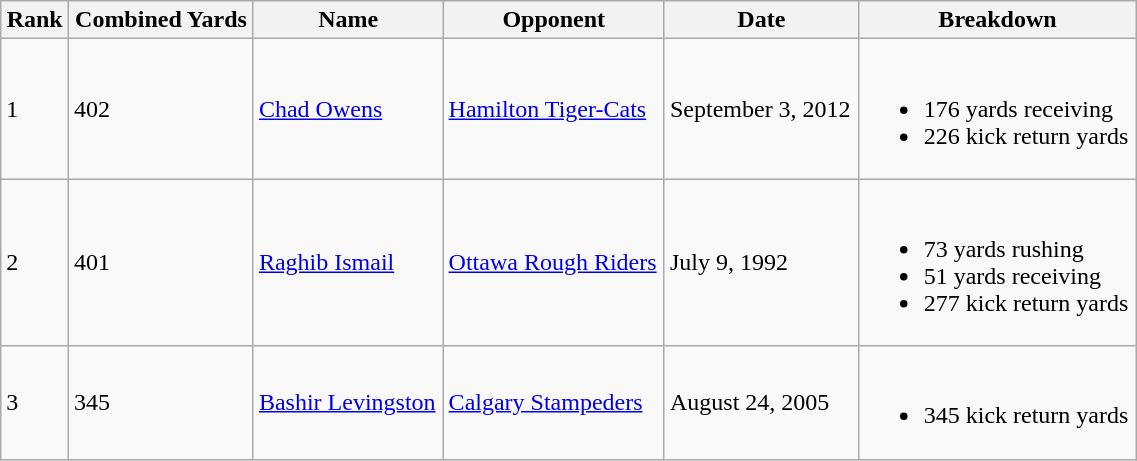<table class="wikitable" style="width:60%; text-align:left; border-collapse:collapse;">
<tr>
<th>Rank</th>
<th>Combined Yards</th>
<th>Name</th>
<th>Opponent</th>
<th>Date</th>
<th>Breakdown</th>
</tr>
<tr>
<td>1</td>
<td>402</td>
<td><a href='#'>Chad Owens</a></td>
<td><a href='#'>Hamilton Tiger-Cats</a></td>
<td>September 3, 2012</td>
<td><br><ul><li>176 yards receiving</li><li>226 kick return yards</li></ul></td>
</tr>
<tr>
<td>2</td>
<td>401</td>
<td><a href='#'>Raghib Ismail</a></td>
<td><a href='#'>Ottawa Rough Riders</a></td>
<td>July 9, 1992</td>
<td><br><ul><li>73 yards rushing</li><li>51 yards receiving</li><li>277 kick return yards</li></ul></td>
</tr>
<tr>
<td>3</td>
<td>345</td>
<td><a href='#'>Bashir Levingston</a></td>
<td><a href='#'>Calgary Stampeders</a></td>
<td>August 24, 2005</td>
<td><br><ul><li>345 kick return yards</li></ul></td>
</tr>
</table>
